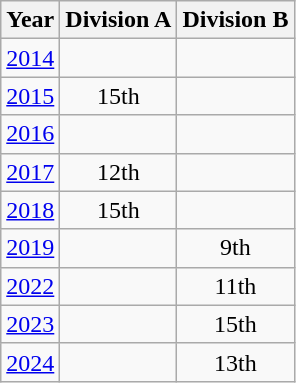<table class="wikitable" style="text-align:center">
<tr>
<th>Year</th>
<th>Division A</th>
<th>Division B</th>
</tr>
<tr>
<td><a href='#'>2014</a></td>
<td></td>
<td></td>
</tr>
<tr>
<td><a href='#'>2015</a></td>
<td>15th</td>
<td></td>
</tr>
<tr>
<td><a href='#'>2016</a></td>
<td></td>
<td></td>
</tr>
<tr>
<td><a href='#'>2017</a></td>
<td>12th</td>
<td></td>
</tr>
<tr>
<td><a href='#'>2018</a></td>
<td>15th</td>
<td></td>
</tr>
<tr>
<td><a href='#'>2019</a></td>
<td></td>
<td>9th</td>
</tr>
<tr>
<td><a href='#'>2022</a></td>
<td></td>
<td>11th</td>
</tr>
<tr>
<td><a href='#'>2023</a></td>
<td></td>
<td>15th</td>
</tr>
<tr>
<td><a href='#'>2024</a></td>
<td></td>
<td>13th</td>
</tr>
</table>
